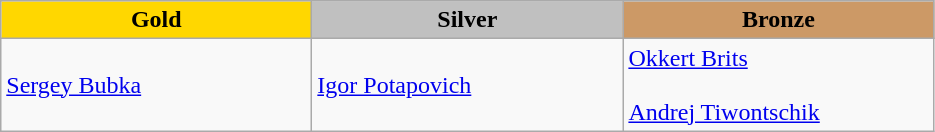<table class="wikitable" style="text-align:left">
<tr align="center">
<td width=200 bgcolor=gold><strong>Gold</strong></td>
<td width=200 bgcolor=silver><strong>Silver</strong></td>
<td width=200 bgcolor=CC9966><strong>Bronze</strong></td>
</tr>
<tr>
<td><a href='#'>Sergey Bubka</a><br><em></em></td>
<td><a href='#'>Igor Potapovich</a><br><em></em></td>
<td><a href='#'>Okkert Brits</a><br><em></em><br><a href='#'>Andrej Tiwontschik</a><br><em></em></td>
</tr>
</table>
